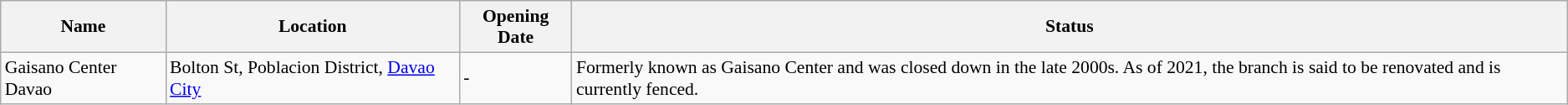<table class="wikitable sortable" style="font-size:90%;">
<tr>
<th>Name</th>
<th>Location</th>
<th>Opening Date</th>
<th>Status</th>
</tr>
<tr>
<td>Gaisano Center Davao</td>
<td>Bolton St, Poblacion District, <a href='#'>Davao City</a></td>
<td>-</td>
<td>Formerly known as Gaisano Center and was closed down in the late 2000s. As of 2021, the branch is said to be renovated and is currently fenced.</td>
</tr>
</table>
